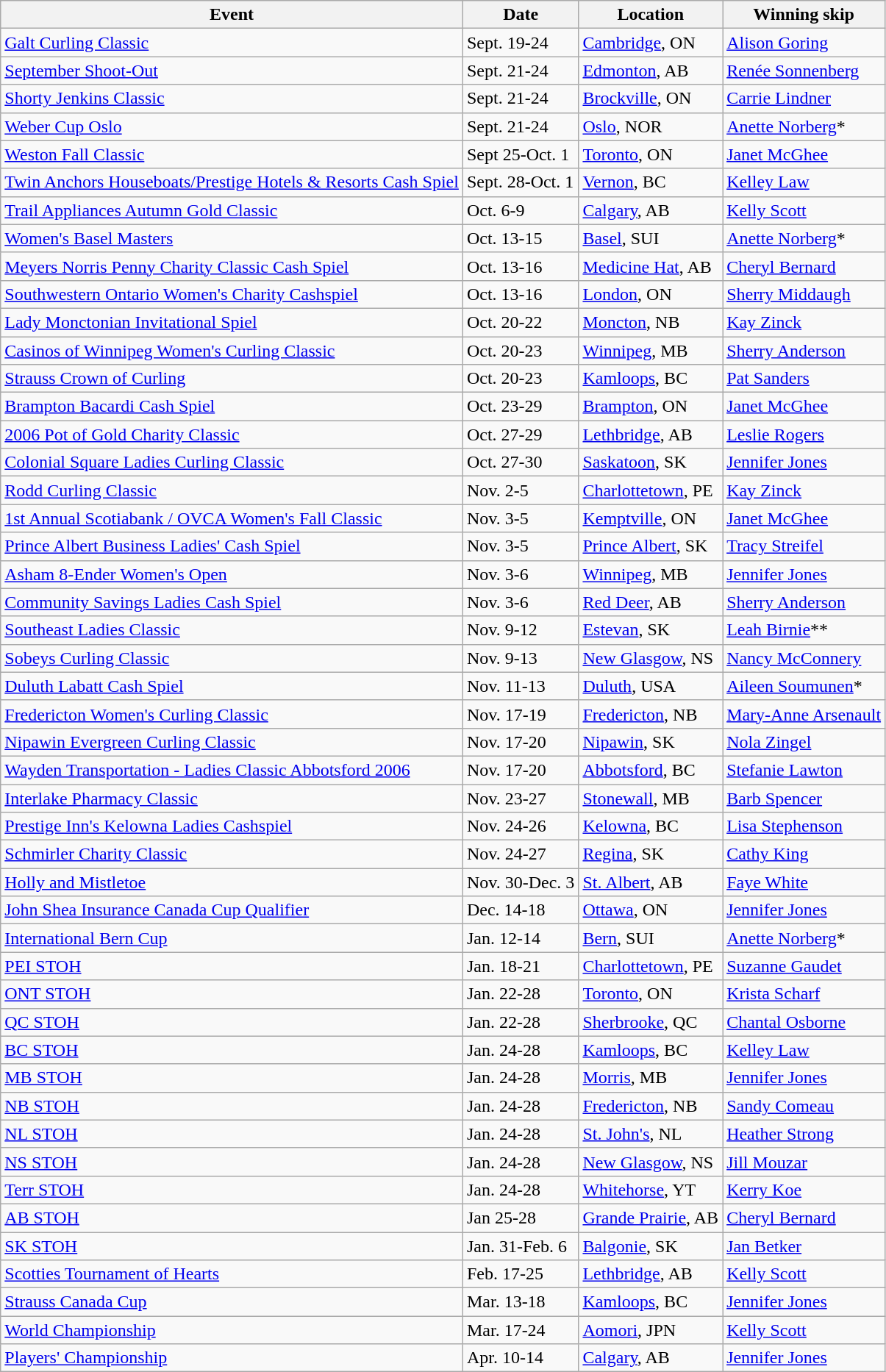<table class="wikitable">
<tr>
<th>Event</th>
<th>Date</th>
<th>Location</th>
<th>Winning skip</th>
</tr>
<tr>
<td><a href='#'>Galt Curling Classic</a></td>
<td>Sept. 19-24</td>
<td><a href='#'>Cambridge</a>, ON</td>
<td><a href='#'>Alison Goring</a></td>
</tr>
<tr>
<td><a href='#'>September Shoot-Out</a></td>
<td>Sept. 21-24</td>
<td><a href='#'>Edmonton</a>, AB</td>
<td><a href='#'>Renée Sonnenberg</a></td>
</tr>
<tr>
<td><a href='#'>Shorty Jenkins Classic</a></td>
<td>Sept. 21-24</td>
<td><a href='#'>Brockville</a>, ON</td>
<td><a href='#'>Carrie Lindner</a></td>
</tr>
<tr>
<td><a href='#'>Weber Cup Oslo</a></td>
<td>Sept. 21-24</td>
<td><a href='#'>Oslo</a>, NOR</td>
<td> <a href='#'>Anette Norberg</a>*</td>
</tr>
<tr>
<td><a href='#'>Weston Fall Classic</a></td>
<td>Sept 25-Oct. 1</td>
<td><a href='#'>Toronto</a>, ON</td>
<td><a href='#'>Janet McGhee</a></td>
</tr>
<tr>
<td><a href='#'>Twin Anchors Houseboats/Prestige Hotels & Resorts Cash Spiel</a></td>
<td>Sept. 28-Oct. 1</td>
<td><a href='#'>Vernon</a>, BC</td>
<td><a href='#'>Kelley Law</a></td>
</tr>
<tr>
<td><a href='#'>Trail Appliances Autumn Gold Classic</a></td>
<td>Oct. 6-9</td>
<td><a href='#'>Calgary</a>, AB</td>
<td><a href='#'>Kelly Scott</a></td>
</tr>
<tr>
<td><a href='#'>Women's Basel Masters</a></td>
<td>Oct. 13-15</td>
<td><a href='#'>Basel</a>, SUI</td>
<td> <a href='#'>Anette Norberg</a>*</td>
</tr>
<tr>
<td><a href='#'>Meyers Norris Penny Charity Classic Cash Spiel</a></td>
<td>Oct. 13-16</td>
<td><a href='#'>Medicine Hat</a>, AB</td>
<td><a href='#'>Cheryl Bernard</a></td>
</tr>
<tr>
<td><a href='#'>Southwestern Ontario Women's Charity Cashspiel</a></td>
<td>Oct. 13-16</td>
<td><a href='#'>London</a>, ON</td>
<td><a href='#'>Sherry Middaugh</a></td>
</tr>
<tr>
<td><a href='#'>Lady Monctonian Invitational Spiel</a></td>
<td>Oct. 20-22</td>
<td><a href='#'>Moncton</a>, NB</td>
<td><a href='#'>Kay Zinck</a></td>
</tr>
<tr>
<td><a href='#'>Casinos of Winnipeg Women's Curling Classic</a></td>
<td>Oct. 20-23</td>
<td><a href='#'>Winnipeg</a>, MB</td>
<td><a href='#'>Sherry Anderson</a></td>
</tr>
<tr>
<td><a href='#'>Strauss Crown of Curling</a></td>
<td>Oct. 20-23</td>
<td><a href='#'>Kamloops</a>, BC</td>
<td><a href='#'>Pat Sanders</a></td>
</tr>
<tr>
<td><a href='#'>Brampton Bacardi Cash Spiel</a></td>
<td>Oct. 23-29</td>
<td><a href='#'>Brampton</a>, ON</td>
<td><a href='#'>Janet McGhee</a></td>
</tr>
<tr>
<td><a href='#'>2006 Pot of Gold Charity Classic</a></td>
<td>Oct. 27-29</td>
<td><a href='#'>Lethbridge</a>, AB</td>
<td><a href='#'>Leslie Rogers</a></td>
</tr>
<tr>
<td><a href='#'>Colonial Square Ladies Curling Classic</a></td>
<td>Oct. 27-30</td>
<td><a href='#'>Saskatoon</a>, SK</td>
<td><a href='#'>Jennifer Jones</a></td>
</tr>
<tr>
<td><a href='#'>Rodd Curling Classic</a></td>
<td>Nov. 2-5</td>
<td><a href='#'>Charlottetown</a>, PE</td>
<td><a href='#'>Kay Zinck</a></td>
</tr>
<tr>
<td><a href='#'>1st Annual Scotiabank / OVCA Women's Fall Classic</a></td>
<td>Nov. 3-5</td>
<td><a href='#'>Kemptville</a>, ON</td>
<td><a href='#'>Janet McGhee</a></td>
</tr>
<tr>
<td><a href='#'>Prince Albert Business Ladies' Cash Spiel</a></td>
<td>Nov. 3-5</td>
<td><a href='#'>Prince Albert</a>, SK</td>
<td><a href='#'>Tracy Streifel</a></td>
</tr>
<tr>
<td><a href='#'>Asham 8-Ender Women's Open</a></td>
<td>Nov. 3-6</td>
<td><a href='#'>Winnipeg</a>, MB</td>
<td><a href='#'>Jennifer Jones</a></td>
</tr>
<tr>
<td><a href='#'>Community Savings Ladies Cash Spiel</a></td>
<td>Nov. 3-6</td>
<td><a href='#'>Red Deer</a>, AB</td>
<td><a href='#'>Sherry Anderson</a></td>
</tr>
<tr>
<td><a href='#'>Southeast Ladies Classic</a></td>
<td>Nov. 9-12</td>
<td><a href='#'>Estevan</a>, SK</td>
<td><a href='#'>Leah Birnie</a>**</td>
</tr>
<tr>
<td><a href='#'>Sobeys Curling Classic</a></td>
<td>Nov. 9-13</td>
<td><a href='#'>New Glasgow</a>, NS</td>
<td><a href='#'>Nancy McConnery</a></td>
</tr>
<tr>
<td><a href='#'>Duluth Labatt Cash Spiel</a></td>
<td>Nov. 11-13</td>
<td><a href='#'>Duluth</a>, USA</td>
<td> <a href='#'>Aileen Soumunen</a>*</td>
</tr>
<tr>
<td><a href='#'>Fredericton Women's Curling Classic</a></td>
<td>Nov. 17-19</td>
<td><a href='#'>Fredericton</a>, NB</td>
<td><a href='#'>Mary-Anne Arsenault</a></td>
</tr>
<tr>
<td><a href='#'>Nipawin Evergreen Curling Classic</a></td>
<td>Nov. 17-20</td>
<td><a href='#'>Nipawin</a>, SK</td>
<td><a href='#'>Nola Zingel</a></td>
</tr>
<tr>
<td><a href='#'>Wayden Transportation - Ladies Classic Abbotsford 2006</a></td>
<td>Nov. 17-20</td>
<td><a href='#'>Abbotsford</a>, BC</td>
<td><a href='#'>Stefanie Lawton</a></td>
</tr>
<tr>
<td><a href='#'>Interlake Pharmacy Classic</a></td>
<td>Nov. 23-27</td>
<td><a href='#'>Stonewall</a>, MB</td>
<td><a href='#'>Barb Spencer</a></td>
</tr>
<tr>
<td><a href='#'>Prestige Inn's Kelowna Ladies Cashspiel</a></td>
<td>Nov. 24-26</td>
<td><a href='#'>Kelowna</a>, BC</td>
<td><a href='#'>Lisa Stephenson</a></td>
</tr>
<tr>
<td><a href='#'>Schmirler Charity Classic</a></td>
<td>Nov. 24-27</td>
<td><a href='#'>Regina</a>, SK</td>
<td><a href='#'>Cathy King</a></td>
</tr>
<tr>
<td><a href='#'>Holly and Mistletoe</a></td>
<td>Nov. 30-Dec. 3</td>
<td><a href='#'>St. Albert</a>, AB</td>
<td><a href='#'>Faye White</a></td>
</tr>
<tr>
<td><a href='#'>John Shea Insurance Canada Cup Qualifier</a></td>
<td>Dec. 14-18</td>
<td><a href='#'>Ottawa</a>, ON</td>
<td><a href='#'>Jennifer Jones</a></td>
</tr>
<tr>
<td><a href='#'>International Bern Cup</a></td>
<td>Jan. 12-14</td>
<td><a href='#'>Bern</a>, SUI</td>
<td> <a href='#'>Anette Norberg</a>*</td>
</tr>
<tr>
<td><a href='#'>PEI STOH</a></td>
<td>Jan. 18-21</td>
<td><a href='#'>Charlottetown</a>, PE</td>
<td><a href='#'>Suzanne Gaudet</a></td>
</tr>
<tr>
<td><a href='#'>ONT STOH</a></td>
<td>Jan. 22-28</td>
<td><a href='#'>Toronto</a>, ON</td>
<td><a href='#'>Krista Scharf</a></td>
</tr>
<tr>
<td><a href='#'>QC STOH</a></td>
<td>Jan. 22-28</td>
<td><a href='#'>Sherbrooke</a>, QC</td>
<td><a href='#'>Chantal Osborne</a></td>
</tr>
<tr>
<td><a href='#'>BC STOH</a></td>
<td>Jan. 24-28</td>
<td><a href='#'>Kamloops</a>, BC</td>
<td><a href='#'>Kelley Law</a></td>
</tr>
<tr>
<td><a href='#'>MB STOH</a></td>
<td>Jan. 24-28</td>
<td><a href='#'>Morris</a>, MB</td>
<td><a href='#'>Jennifer Jones</a></td>
</tr>
<tr>
<td><a href='#'>NB STOH</a></td>
<td>Jan. 24-28</td>
<td><a href='#'>Fredericton</a>, NB</td>
<td><a href='#'>Sandy Comeau</a></td>
</tr>
<tr>
<td><a href='#'>NL STOH</a></td>
<td>Jan. 24-28</td>
<td><a href='#'>St. John's</a>, NL</td>
<td><a href='#'>Heather Strong</a></td>
</tr>
<tr>
<td><a href='#'>NS STOH</a></td>
<td>Jan. 24-28</td>
<td><a href='#'>New Glasgow</a>, NS</td>
<td><a href='#'>Jill Mouzar</a></td>
</tr>
<tr>
<td><a href='#'>Terr STOH</a></td>
<td>Jan. 24-28</td>
<td><a href='#'>Whitehorse</a>, YT</td>
<td><a href='#'>Kerry Koe</a></td>
</tr>
<tr>
<td><a href='#'>AB STOH</a></td>
<td>Jan 25-28</td>
<td><a href='#'>Grande Prairie</a>, AB</td>
<td><a href='#'>Cheryl Bernard</a></td>
</tr>
<tr>
<td><a href='#'>SK STOH</a></td>
<td>Jan. 31-Feb. 6</td>
<td><a href='#'>Balgonie</a>, SK</td>
<td><a href='#'>Jan Betker</a></td>
</tr>
<tr>
<td><a href='#'>Scotties Tournament of Hearts</a></td>
<td>Feb. 17-25</td>
<td><a href='#'>Lethbridge</a>, AB</td>
<td><a href='#'>Kelly Scott</a></td>
</tr>
<tr>
<td><a href='#'>Strauss Canada Cup</a></td>
<td>Mar. 13-18</td>
<td><a href='#'>Kamloops</a>, BC</td>
<td><a href='#'>Jennifer Jones</a></td>
</tr>
<tr>
<td><a href='#'>World Championship</a></td>
<td>Mar. 17-24</td>
<td><a href='#'>Aomori</a>, JPN</td>
<td><a href='#'>Kelly Scott</a></td>
</tr>
<tr>
<td><a href='#'>Players' Championship</a></td>
<td>Apr. 10-14</td>
<td><a href='#'>Calgary</a>, AB</td>
<td><a href='#'>Jennifer Jones</a></td>
</tr>
</table>
